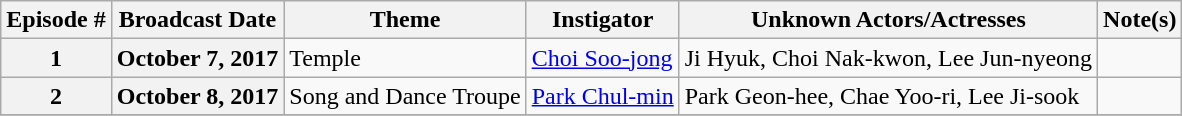<table Class ="wikitable sortable">
<tr>
<th>Episode #</th>
<th>Broadcast Date</th>
<th>Theme</th>
<th>Instigator</th>
<th>Unknown Actors/Actresses</th>
<th>Note(s)</th>
</tr>
<tr>
<th>1</th>
<th>October 7, 2017</th>
<td>Temple</td>
<td><a href='#'>Choi Soo-jong</a></td>
<td>Ji Hyuk, Choi Nak-kwon, Lee Jun-nyeong</td>
<td></td>
</tr>
<tr>
<th>2</th>
<th>October 8, 2017</th>
<td>Song and Dance Troupe</td>
<td><a href='#'>Park Chul-min</a></td>
<td>Park Geon-hee, Chae Yoo-ri, Lee Ji-sook</td>
<td></td>
</tr>
<tr>
</tr>
</table>
